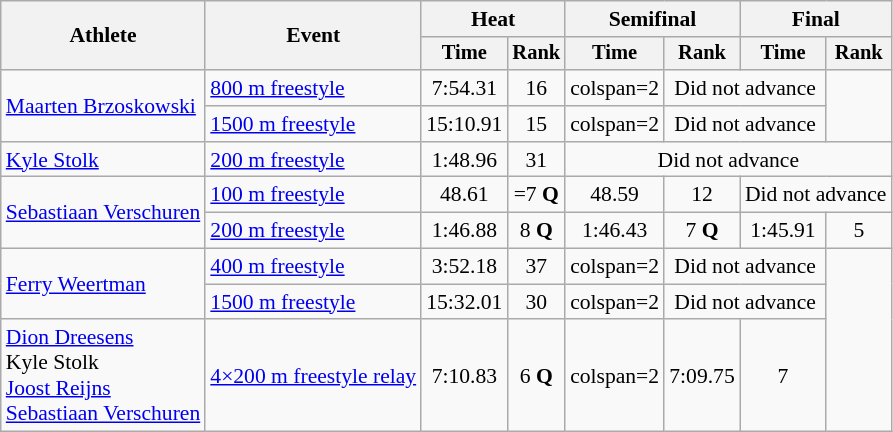<table class=wikitable style="font-size:90%">
<tr>
<th rowspan="2">Athlete</th>
<th rowspan="2">Event</th>
<th colspan="2">Heat</th>
<th colspan="2">Semifinal</th>
<th colspan="2">Final</th>
</tr>
<tr style="font-size:95%">
<th>Time</th>
<th>Rank</th>
<th>Time</th>
<th>Rank</th>
<th>Time</th>
<th>Rank</th>
</tr>
<tr align=center>
<td align=left rowspan=2><a href='#'>Maarten Brzoskowski</a></td>
<td align=left><a href='#'>800 m freestyle</a></td>
<td>7:54.31</td>
<td>16</td>
<td>colspan=2 </td>
<td colspan=2>Did not advance</td>
</tr>
<tr align=center>
<td align=left><a href='#'>1500 m freestyle</a></td>
<td>15:10.91</td>
<td>15</td>
<td>colspan=2 </td>
<td colspan=2>Did not advance</td>
</tr>
<tr align=center>
<td align=left><a href='#'>Kyle Stolk</a></td>
<td align=left><a href='#'>200 m freestyle</a></td>
<td>1:48.96</td>
<td>31</td>
<td colspan=4>Did not advance</td>
</tr>
<tr align=center>
<td align=left rowspan=2><a href='#'>Sebastiaan Verschuren</a></td>
<td align=left><a href='#'>100 m freestyle</a></td>
<td>48.61</td>
<td>=7 <strong>Q</strong></td>
<td>48.59</td>
<td>12</td>
<td colspan=2>Did not advance</td>
</tr>
<tr align=center>
<td align=left><a href='#'>200 m freestyle</a></td>
<td>1:46.88</td>
<td>8 <strong>Q</strong></td>
<td>1:46.43</td>
<td>7 <strong>Q</strong></td>
<td>1:45.91</td>
<td>5</td>
</tr>
<tr align=center>
<td align=left rowspan=2><a href='#'>Ferry Weertman</a></td>
<td align=left><a href='#'>400 m freestyle</a></td>
<td>3:52.18</td>
<td>37</td>
<td>colspan=2 </td>
<td colspan=2>Did not advance</td>
</tr>
<tr align=center>
<td align=left><a href='#'>1500 m freestyle</a></td>
<td>15:32.01</td>
<td>30</td>
<td>colspan=2 </td>
<td colspan=2>Did not advance</td>
</tr>
<tr align=center>
<td align=left><a href='#'>Dion Dreesens</a><br>Kyle Stolk<br><a href='#'>Joost Reijns</a><br><a href='#'>Sebastiaan Verschuren</a></td>
<td align=left><a href='#'>4×200 m freestyle relay</a></td>
<td>7:10.83</td>
<td>6 <strong>Q</strong></td>
<td>colspan=2 </td>
<td>7:09.75</td>
<td>7</td>
</tr>
</table>
